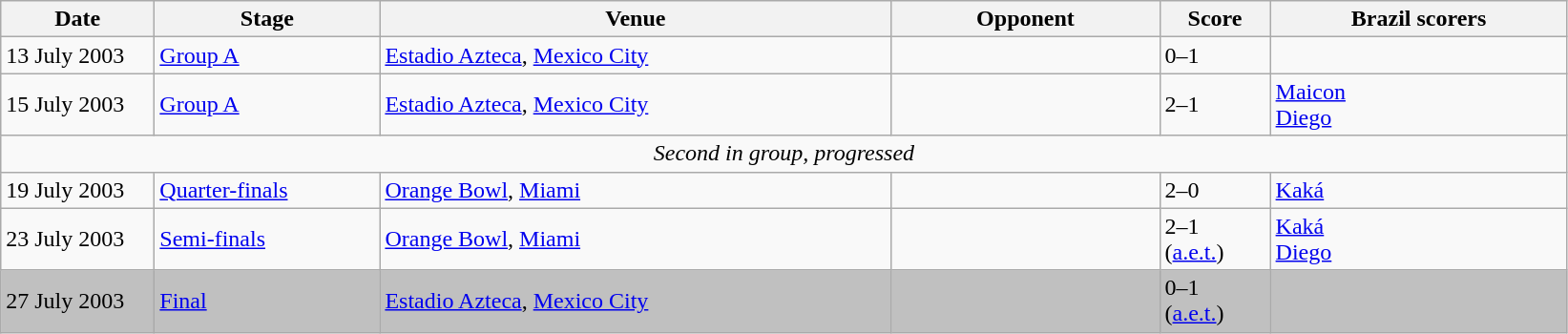<table class="wikitable">
<tr>
<th width=100px>Date</th>
<th width=150px>Stage</th>
<th width=350px>Venue</th>
<th width=180px>Opponent</th>
<th width=70px>Score</th>
<th width=200px>Brazil scorers</th>
</tr>
<tr>
<td>13 July 2003</td>
<td><a href='#'>Group A</a></td>
<td><a href='#'>Estadio Azteca</a>, <a href='#'>Mexico City</a></td>
<td></td>
<td>0–1</td>
<td></td>
</tr>
<tr>
<td>15 July 2003</td>
<td><a href='#'>Group A</a></td>
<td><a href='#'>Estadio Azteca</a>, <a href='#'>Mexico City</a></td>
<td></td>
<td>2–1</td>
<td><a href='#'>Maicon</a>  <br> <a href='#'>Diego</a> </td>
</tr>
<tr>
<td colspan="6" style="text-align:center;"><em>Second in group, progressed</em></td>
</tr>
<tr>
<td>19 July 2003</td>
<td><a href='#'>Quarter-finals</a></td>
<td><a href='#'>Orange Bowl</a>, <a href='#'>Miami</a></td>
<td></td>
<td>2–0</td>
<td><a href='#'>Kaká</a> </td>
</tr>
<tr>
<td>23 July 2003</td>
<td><a href='#'>Semi-finals</a></td>
<td><a href='#'>Orange Bowl</a>, <a href='#'>Miami</a></td>
<td></td>
<td>2–1 <br> (<a href='#'>a.e.t.</a>)</td>
<td><a href='#'>Kaká</a>  <br> <a href='#'>Diego</a> </td>
</tr>
<tr style="background:silver;">
<td>27 July 2003</td>
<td><a href='#'>Final</a></td>
<td><a href='#'>Estadio Azteca</a>, <a href='#'>Mexico City</a></td>
<td></td>
<td>0–1 <br> (<a href='#'>a.e.t.</a>)</td>
<td></td>
</tr>
</table>
